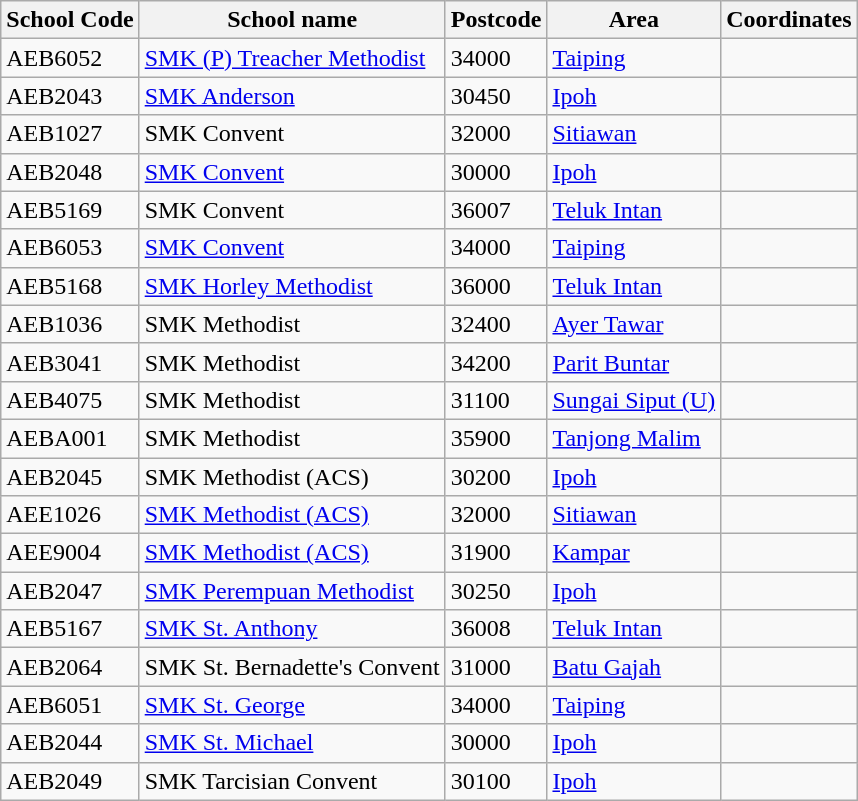<table class="wikitable sortable">
<tr>
<th>School Code</th>
<th>School name</th>
<th>Postcode</th>
<th>Area</th>
<th>Coordinates</th>
</tr>
<tr>
<td>AEB6052</td>
<td><a href='#'>SMK (P) Treacher Methodist</a></td>
<td>34000</td>
<td><a href='#'>Taiping</a></td>
<td></td>
</tr>
<tr>
<td>AEB2043</td>
<td><a href='#'>SMK Anderson</a></td>
<td>30450</td>
<td><a href='#'>Ipoh</a></td>
<td></td>
</tr>
<tr>
<td>AEB1027</td>
<td>SMK Convent</td>
<td>32000</td>
<td><a href='#'>Sitiawan</a></td>
<td></td>
</tr>
<tr>
<td>AEB2048</td>
<td><a href='#'>SMK Convent</a></td>
<td>30000</td>
<td><a href='#'>Ipoh</a></td>
<td></td>
</tr>
<tr>
<td>AEB5169</td>
<td>SMK Convent</td>
<td>36007</td>
<td><a href='#'>Teluk Intan</a></td>
<td></td>
</tr>
<tr>
<td>AEB6053</td>
<td><a href='#'>SMK Convent</a></td>
<td>34000</td>
<td><a href='#'>Taiping</a></td>
<td></td>
</tr>
<tr>
<td>AEB5168</td>
<td><a href='#'>SMK Horley Methodist</a></td>
<td>36000</td>
<td><a href='#'>Teluk Intan</a></td>
<td></td>
</tr>
<tr>
<td>AEB1036</td>
<td>SMK Methodist</td>
<td>32400</td>
<td><a href='#'>Ayer Tawar</a></td>
<td></td>
</tr>
<tr>
<td>AEB3041</td>
<td>SMK Methodist</td>
<td>34200</td>
<td><a href='#'>Parit Buntar</a></td>
<td></td>
</tr>
<tr>
<td>AEB4075</td>
<td>SMK Methodist</td>
<td>31100</td>
<td><a href='#'>Sungai Siput (U)</a></td>
<td></td>
</tr>
<tr>
<td>AEBA001</td>
<td>SMK Methodist</td>
<td>35900</td>
<td><a href='#'>Tanjong Malim</a></td>
<td></td>
</tr>
<tr>
<td>AEB2045</td>
<td>SMK Methodist (ACS)</td>
<td>30200</td>
<td><a href='#'>Ipoh</a></td>
<td></td>
</tr>
<tr>
<td>AEE1026</td>
<td><a href='#'>SMK Methodist (ACS)</a></td>
<td>32000</td>
<td><a href='#'>Sitiawan</a></td>
<td></td>
</tr>
<tr>
<td>AEE9004</td>
<td><a href='#'>SMK Methodist (ACS)</a></td>
<td>31900</td>
<td><a href='#'>Kampar</a></td>
<td></td>
</tr>
<tr>
<td>AEB2047</td>
<td><a href='#'>SMK Perempuan Methodist</a></td>
<td>30250</td>
<td><a href='#'>Ipoh</a></td>
<td></td>
</tr>
<tr>
<td>AEB5167</td>
<td><a href='#'>SMK St. Anthony</a></td>
<td>36008</td>
<td><a href='#'>Teluk Intan</a></td>
<td></td>
</tr>
<tr>
<td>AEB2064</td>
<td>SMK St. Bernadette's Convent</td>
<td>31000</td>
<td><a href='#'>Batu Gajah</a></td>
<td></td>
</tr>
<tr>
<td>AEB6051</td>
<td><a href='#'>SMK St. George</a></td>
<td>34000</td>
<td><a href='#'>Taiping</a></td>
<td></td>
</tr>
<tr>
<td>AEB2044</td>
<td><a href='#'>SMK St. Michael</a></td>
<td>30000</td>
<td><a href='#'>Ipoh</a></td>
<td></td>
</tr>
<tr>
<td>AEB2049</td>
<td>SMK Tarcisian Convent</td>
<td>30100</td>
<td><a href='#'>Ipoh</a></td>
<td></td>
</tr>
</table>
